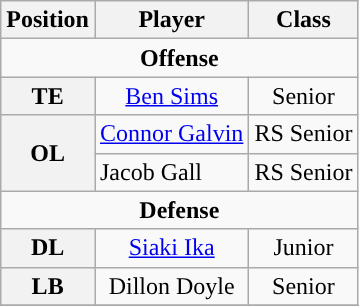<table class="wikitable">
<tr>
<th>Position</th>
<th>Player</th>
<th>Class</th>
</tr>
<tr>
<td colspan="4" style="text-align:center; "><strong>Offense</strong></td>
</tr>
<tr style="text-align:center;">
<th rowspan="1">TE</th>
<td><a href='#'>Ben Sims</a></td>
<td>Senior</td>
</tr>
<tr style="text-align:center;">
<th rowspan="2">OL</th>
<td><a href='#'>Connor Galvin</a></td>
<td>RS Senior</td>
</tr>
<tr>
<td>Jacob Gall</td>
<td>RS Senior</td>
</tr>
<tr>
<td colspan="4" style="text-align:center; "><strong>Defense</strong></td>
</tr>
<tr style="text-align:center;">
<th rowspan="1">DL</th>
<td><a href='#'>Siaki Ika</a></td>
<td>Junior</td>
</tr>
<tr style="text-align:center;">
<th rowspan="1">LB</th>
<td>Dillon Doyle</td>
<td>Senior</td>
</tr>
<tr>
</tr>
</table>
